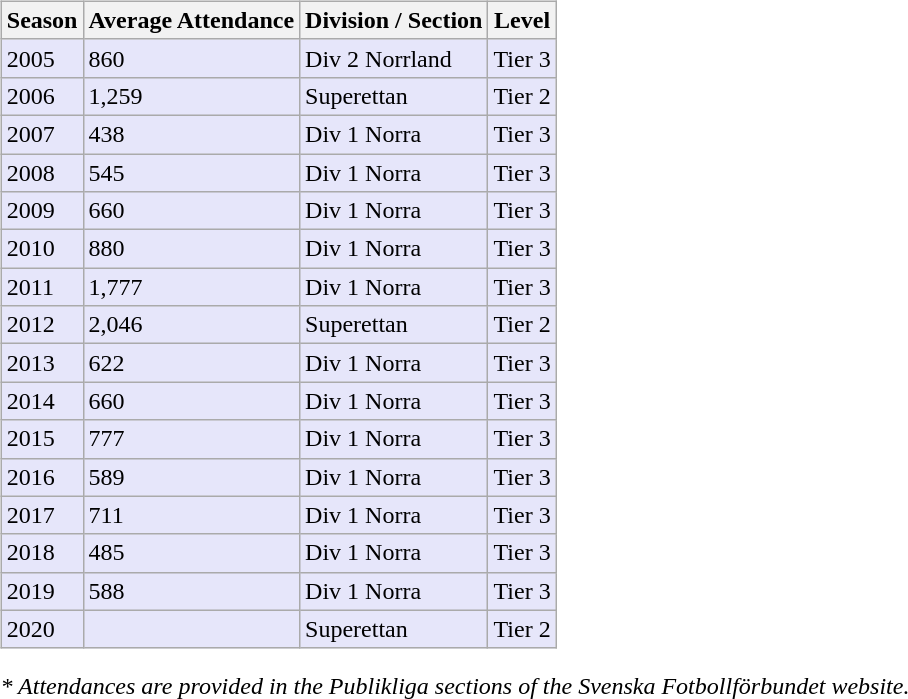<table>
<tr>
<td valign="top" width=0%><br><table class="wikitable">
<tr style="background:#f0f6fa;">
<th><strong>Season</strong></th>
<th><strong>Average Attendance</strong></th>
<th><strong>Division / Section</strong></th>
<th><strong>Level</strong></th>
</tr>
<tr>
<td style="background:#E6E6FA;">2005</td>
<td style="background:#E6E6FA;">860</td>
<td style="background:#E6E6FA;">Div 2 Norrland</td>
<td style="background:#E6E6FA;">Tier 3</td>
</tr>
<tr>
<td style="background:#E6E6FA;">2006</td>
<td style="background:#E6E6FA;">1,259</td>
<td style="background:#E6E6FA;">Superettan</td>
<td style="background:#E6E6FA;">Tier 2</td>
</tr>
<tr>
<td style="background:#E6E6FA;">2007</td>
<td style="background:#E6E6FA;">438</td>
<td style="background:#E6E6FA;">Div 1 Norra</td>
<td style="background:#E6E6FA;">Tier 3</td>
</tr>
<tr>
<td style="background:#E6E6FA;">2008</td>
<td style="background:#E6E6FA;">545</td>
<td style="background:#E6E6FA;">Div 1 Norra</td>
<td style="background:#E6E6FA;">Tier 3</td>
</tr>
<tr>
<td style="background:#E6E6FA;">2009</td>
<td style="background:#E6E6FA;">660</td>
<td style="background:#E6E6FA;">Div 1 Norra</td>
<td style="background:#E6E6FA;">Tier 3</td>
</tr>
<tr>
<td style="background:#E6E6FA;">2010</td>
<td style="background:#E6E6FA;">880</td>
<td style="background:#E6E6FA;">Div 1 Norra</td>
<td style="background:#E6E6FA;">Tier 3</td>
</tr>
<tr>
<td style="background:#E6E6FA;">2011</td>
<td style="background:#E6E6FA;">1,777</td>
<td style="background:#E6E6FA;">Div 1 Norra</td>
<td style="background:#E6E6FA;">Tier 3</td>
</tr>
<tr>
<td style="background:#E6E6FA;">2012</td>
<td style="background:#E6E6FA;">2,046</td>
<td style="background:#E6E6FA;">Superettan</td>
<td style="background:#E6E6FA;">Tier 2</td>
</tr>
<tr>
<td style="background:#E6E6FA;">2013</td>
<td style="background:#E6E6FA;">622</td>
<td style="background:#E6E6FA;">Div 1 Norra</td>
<td style="background:#E6E6FA;">Tier 3</td>
</tr>
<tr>
<td style="background:#E6E6FA;">2014</td>
<td style="background:#E6E6FA;">660</td>
<td style="background:#E6E6FA;">Div 1 Norra</td>
<td style="background:#E6E6FA;">Tier 3</td>
</tr>
<tr>
<td style="background:#E6E6FA;">2015</td>
<td style="background:#E6E6FA;">777</td>
<td style="background:#E6E6FA;">Div 1 Norra</td>
<td style="background:#E6E6FA;">Tier 3</td>
</tr>
<tr>
<td style="background:#E6E6FA;">2016</td>
<td style="background:#E6E6FA;">589</td>
<td style="background:#E6E6FA;">Div 1 Norra</td>
<td style="background:#E6E6FA;">Tier 3</td>
</tr>
<tr>
<td style="background:#E6E6FA;">2017</td>
<td style="background:#E6E6FA;">711</td>
<td style="background:#E6E6FA;">Div 1 Norra</td>
<td style="background:#E6E6FA;">Tier 3</td>
</tr>
<tr>
<td style="background:#E6E6FA;">2018</td>
<td style="background:#E6E6FA;">485</td>
<td style="background:#E6E6FA;">Div 1 Norra</td>
<td style="background:#E6E6FA;">Tier 3</td>
</tr>
<tr>
<td style="background:#E6E6FA;">2019</td>
<td style="background:#E6E6FA;">588</td>
<td style="background:#E6E6FA;">Div 1 Norra</td>
<td style="background:#E6E6FA;">Tier 3</td>
</tr>
<tr>
<td style="background:#E6E6FA;">2020</td>
<td style="background:#E6E6FA;"></td>
<td style="background:#E6E6FA;">Superettan</td>
<td style="background:#E6E6FA;">Tier 2</td>
</tr>
</table>
<em>* Attendances are provided in the Publikliga sections of the Svenska Fotbollförbundet website.</em> </td>
</tr>
</table>
